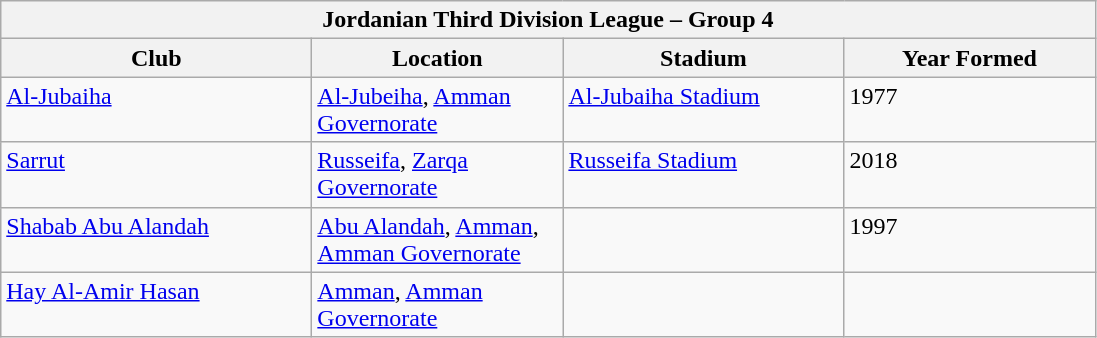<table class="wikitable">
<tr>
<th colspan="4">Jordanian Third Division League – Group 4</th>
</tr>
<tr>
<th style="width:200px;">Club</th>
<th style="width:160px;">Location</th>
<th style="width:180px;">Stadium</th>
<th style="width:160px;">Year Formed</th>
</tr>
<tr style="vertical-align:top;">
<td><a href='#'>Al-Jubaiha</a></td>
<td><a href='#'>Al-Jubeiha</a>, <a href='#'>Amman Governorate</a></td>
<td><a href='#'>Al-Jubaiha Stadium</a></td>
<td>1977</td>
</tr>
<tr style="vertical-align:top;">
<td><a href='#'>Sarrut</a></td>
<td><a href='#'>Russeifa</a>, <a href='#'>Zarqa Governorate</a></td>
<td><a href='#'>Russeifa Stadium</a></td>
<td>2018</td>
</tr>
<tr style="vertical-align:top;">
<td><a href='#'>Shabab Abu Alandah</a></td>
<td><a href='#'>Abu Alandah</a>, <a href='#'>Amman</a>, <a href='#'>Amman Governorate</a></td>
<td></td>
<td>1997</td>
</tr>
<tr style="vertical-align:top;">
<td><a href='#'>Hay Al-Amir Hasan</a></td>
<td><a href='#'>Amman</a>, <a href='#'>Amman Governorate</a></td>
<td></td>
<td></td>
</tr>
</table>
